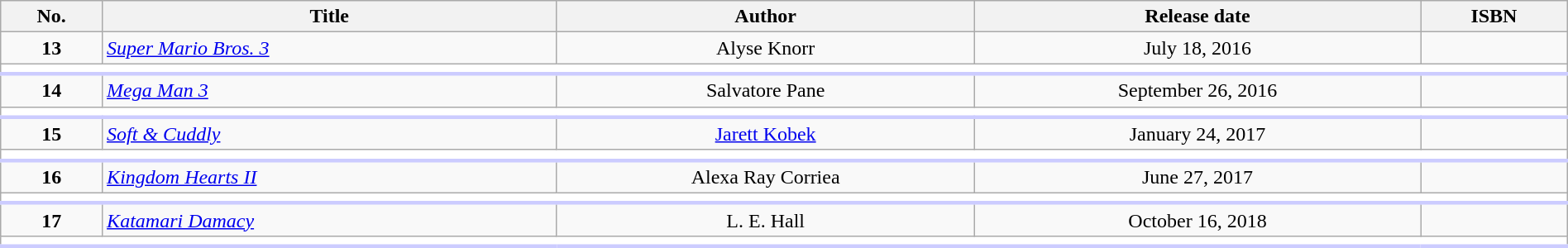<table class="wikitable" style="margin: 1em auto 1em auto" width="100%">
<tr>
<th>No.</th>
<th>Title</th>
<th>Author</th>
<th>Release date</th>
<th>ISBN</th>
</tr>
<tr>
<td style="text-align: center"><strong>13</strong></td>
<td><em><a href='#'>Super Mario Bros. 3</a></em></td>
<td style="text-align: center">Alyse Knorr</td>
<td style="text-align: center">July 18, 2016</td>
<td></td>
</tr>
<tr>
<td colspan=5 class="description" style="background:#FFFFFF; border-bottom:3px solid #CCCCFF"></td>
</tr>
<tr>
<td style="text-align: center"><strong>14</strong></td>
<td><em><a href='#'>Mega Man 3</a></em></td>
<td style="text-align: center">Salvatore Pane</td>
<td style="text-align: center">September 26, 2016</td>
<td></td>
</tr>
<tr>
<td colspan=5 class="description" style="background:#FFFFFF; border-bottom:3px solid #CCCCFF"></td>
</tr>
<tr>
<td style="text-align: center"><strong>15</strong></td>
<td><em><a href='#'>Soft & Cuddly</a></em></td>
<td style="text-align: center"><a href='#'>Jarett Kobek</a></td>
<td style="text-align: center">January 24, 2017</td>
<td></td>
</tr>
<tr>
<td colspan=5 class="description" style="background:#FFFFFF; border-bottom:3px solid #CCCCFF"></td>
</tr>
<tr>
<td style="text-align: center"><strong>16</strong></td>
<td><em><a href='#'>Kingdom Hearts II</a></em></td>
<td style="text-align: center">Alexa Ray Corriea</td>
<td style="text-align: center">June 27, 2017</td>
<td></td>
</tr>
<tr>
<td colspan=5 class="description" style="background:#FFFFFF; border-bottom:3px solid #CCCCFF"></td>
</tr>
<tr>
<td style="text-align: center"><strong>17</strong></td>
<td><em><a href='#'>Katamari Damacy</a></em></td>
<td style="text-align: center">L. E. Hall</td>
<td style="text-align: center">October 16, 2018</td>
<td></td>
</tr>
<tr>
<td colspan=5 class="description" style="background:#FFFFFF; border-bottom:3px solid #CCCCFF"></td>
</tr>
</table>
